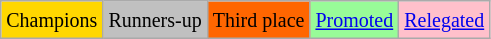<table class="wikitable">
<tr>
<td bgcolor=gold><small>Champions</small></td>
<td bgcolor=silver><small>Runners-up</small></td>
<td bgcolor=ff6600><small>Third place</small></td>
<td bgcolor=palegreen><small><a href='#'>Promoted</a></small></td>
<td bgcolor=pink><small><a href='#'>Relegated</a></small></td>
</tr>
</table>
